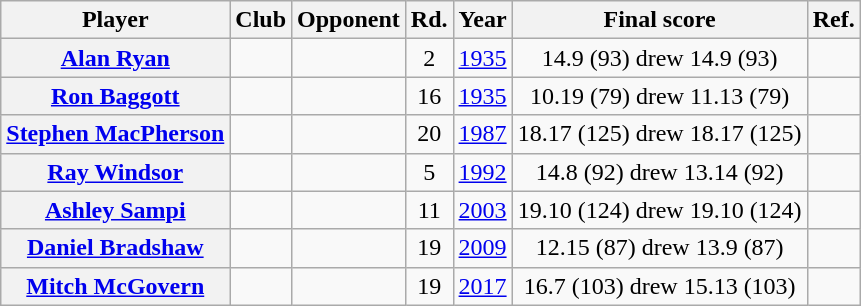<table class="wikitable sortable plainrowheaders" style="text-align:center;">
<tr + Players to have kicked a goal win>
<th scope="col">Player</th>
<th scope="col">Club</th>
<th scope="col">Opponent</th>
<th scope="col">Rd.</th>
<th scope="col">Year</th>
<th scope="col">Final score</th>
<th scope="col">Ref.</th>
</tr>
<tr>
<th scope="row"><a href='#'>Alan Ryan</a></th>
<td></td>
<td></td>
<td>2</td>
<td><a href='#'>1935</a></td>
<td>14.9 (93) drew 14.9 (93)</td>
<td></td>
</tr>
<tr>
<th scope="row"><a href='#'>Ron Baggott</a></th>
<td></td>
<td></td>
<td>16</td>
<td><a href='#'>1935</a></td>
<td>10.19 (79) drew 11.13 (79)</td>
<td></td>
</tr>
<tr>
<th scope="row"><a href='#'>Stephen MacPherson</a></th>
<td></td>
<td></td>
<td>20</td>
<td><a href='#'>1987</a></td>
<td>18.17 (125) drew 18.17 (125)</td>
<td></td>
</tr>
<tr>
<th scope="row"><a href='#'>Ray Windsor</a></th>
<td></td>
<td></td>
<td>5</td>
<td><a href='#'>1992</a></td>
<td>14.8 (92) drew 13.14 (92)</td>
<td></td>
</tr>
<tr>
<th scope="row"><a href='#'>Ashley Sampi</a></th>
<td></td>
<td></td>
<td>11</td>
<td><a href='#'>2003</a></td>
<td>19.10 (124) drew 19.10 (124)</td>
<td></td>
</tr>
<tr>
<th scope="row"><a href='#'>Daniel Bradshaw</a></th>
<td></td>
<td></td>
<td>19</td>
<td><a href='#'>2009</a></td>
<td>12.15 (87) drew 13.9 (87)</td>
<td></td>
</tr>
<tr>
<th scope="row"><a href='#'>Mitch McGovern</a></th>
<td></td>
<td></td>
<td>19</td>
<td><a href='#'>2017</a></td>
<td>16.7 (103) drew 15.13 (103)</td>
<td></td>
</tr>
</table>
